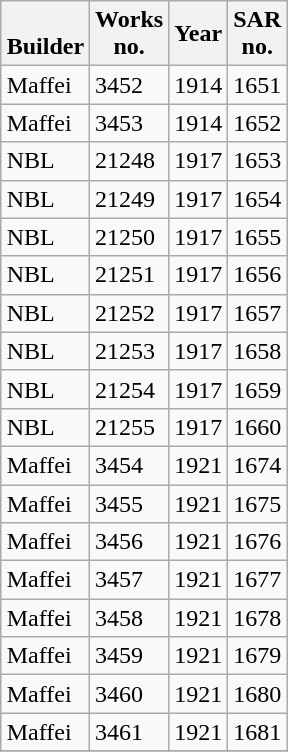<table class="wikitable collapsible collapsed sortable" style="margin:0.5em auto; font-size:100%;">
<tr>
<th><br>Builder</th>
<th>Works<br>no.</th>
<th>Year<br></th>
<th>SAR<br>no.</th>
</tr>
<tr>
<td>Maffei</td>
<td>3452</td>
<td>1914</td>
<td>1651</td>
</tr>
<tr>
<td>Maffei</td>
<td>3453</td>
<td>1914</td>
<td>1652</td>
</tr>
<tr>
<td>NBL</td>
<td>21248</td>
<td>1917</td>
<td>1653</td>
</tr>
<tr>
<td>NBL</td>
<td>21249</td>
<td>1917</td>
<td>1654</td>
</tr>
<tr>
<td>NBL</td>
<td>21250</td>
<td>1917</td>
<td>1655</td>
</tr>
<tr>
<td>NBL</td>
<td>21251</td>
<td>1917</td>
<td>1656</td>
</tr>
<tr>
<td>NBL</td>
<td>21252</td>
<td>1917</td>
<td>1657</td>
</tr>
<tr>
<td>NBL</td>
<td>21253</td>
<td>1917</td>
<td>1658</td>
</tr>
<tr>
<td>NBL</td>
<td>21254</td>
<td>1917</td>
<td>1659</td>
</tr>
<tr>
<td>NBL</td>
<td>21255</td>
<td>1917</td>
<td>1660</td>
</tr>
<tr>
<td>Maffei</td>
<td>3454</td>
<td>1921</td>
<td>1674</td>
</tr>
<tr>
<td>Maffei</td>
<td>3455</td>
<td>1921</td>
<td>1675</td>
</tr>
<tr>
<td>Maffei</td>
<td>3456</td>
<td>1921</td>
<td>1676</td>
</tr>
<tr>
<td>Maffei</td>
<td>3457</td>
<td>1921</td>
<td>1677</td>
</tr>
<tr>
<td>Maffei</td>
<td>3458</td>
<td>1921</td>
<td>1678</td>
</tr>
<tr>
<td>Maffei</td>
<td>3459</td>
<td>1921</td>
<td>1679</td>
</tr>
<tr>
<td>Maffei</td>
<td>3460</td>
<td>1921</td>
<td>1680</td>
</tr>
<tr>
<td>Maffei</td>
<td>3461</td>
<td>1921</td>
<td>1681</td>
</tr>
<tr>
</tr>
</table>
